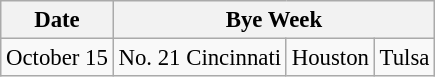<table class="wikitable" style="font-size:95%;">
<tr>
<th>Date</th>
<th colspan="3">Bye Week</th>
</tr>
<tr>
<td>October 15</td>
<td>No. 21 Cincinnati</td>
<td>Houston</td>
<td>Tulsa</td>
</tr>
</table>
